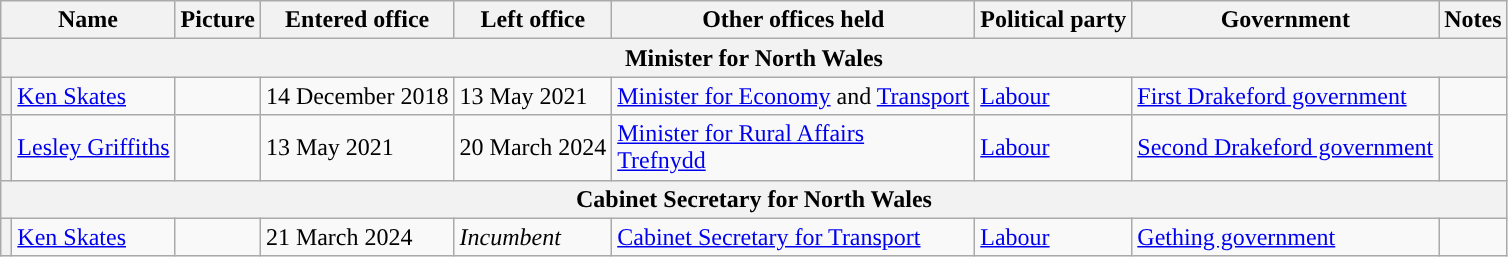<table class="wikitable">
<tr>
<th colspan="2">Name</th>
<th>Picture</th>
<th>Entered office</th>
<th>Left office</th>
<th>Other offices held</th>
<th>Political party</th>
<th>Government</th>
<th>Notes</th>
</tr>
<tr>
<th colspan="9">Minister for North Wales</th>
</tr>
<tr>
<th style="background-color:"></th>
<td><a href='#'>Ken Skates</a></td>
<td></td>
<td>14 December 2018</td>
<td>13 May 2021</td>
<td><a href='#'>Minister for Economy</a> and <a href='#'>Transport</a></td>
<td><a href='#'>Labour</a></td>
<td><a href='#'>First Drakeford government</a></td>
<td></td>
</tr>
<tr>
<th style="background-color:"></th>
<td><a href='#'>Lesley Griffiths</a></td>
<td></td>
<td>13 May 2021</td>
<td>20 March 2024</td>
<td><a href='#'>Minister for Rural Affairs</a><br><a href='#'>Trefnydd</a></td>
<td><a href='#'>Labour</a></td>
<td><a href='#'>Second Drakeford government</a></td>
<td></td>
</tr>
<tr>
<th colspan="9"><strong>Cabinet Secretary for North Wales</strong></th>
</tr>
<tr>
<th style="background-color:"></th>
<td><a href='#'>Ken Skates</a></td>
<td></td>
<td>21 March 2024</td>
<td><em>Incumbent</em></td>
<td><a href='#'>Cabinet Secretary for Transport</a></td>
<td><a href='#'>Labour</a></td>
<td><a href='#'>Gething government</a></td>
<td></td>
</tr>
</table>
